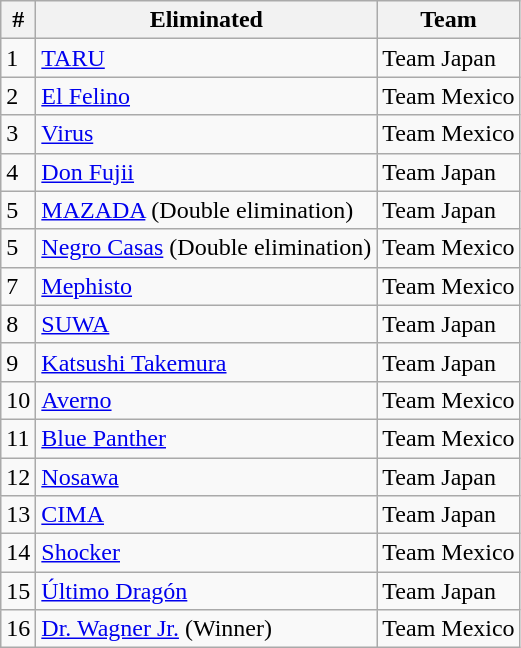<table class="wikitable sortable">
<tr>
<th>#</th>
<th>Eliminated</th>
<th>Team</th>
</tr>
<tr>
<td>1</td>
<td><a href='#'>TARU</a></td>
<td>Team Japan</td>
</tr>
<tr>
<td>2</td>
<td><a href='#'>El Felino</a></td>
<td>Team Mexico</td>
</tr>
<tr>
<td>3</td>
<td><a href='#'>Virus</a></td>
<td>Team Mexico</td>
</tr>
<tr>
<td>4</td>
<td><a href='#'>Don Fujii</a></td>
<td>Team Japan</td>
</tr>
<tr>
<td>5</td>
<td><a href='#'>MAZADA</a> (Double elimination)</td>
<td>Team Japan</td>
</tr>
<tr>
<td>5</td>
<td><a href='#'>Negro Casas</a> (Double elimination)</td>
<td>Team Mexico</td>
</tr>
<tr>
<td>7</td>
<td><a href='#'>Mephisto</a></td>
<td>Team Mexico</td>
</tr>
<tr>
<td>8</td>
<td><a href='#'>SUWA</a></td>
<td>Team Japan</td>
</tr>
<tr>
<td>9</td>
<td><a href='#'>Katsushi Takemura</a></td>
<td>Team Japan</td>
</tr>
<tr>
<td>10</td>
<td><a href='#'>Averno</a></td>
<td>Team Mexico</td>
</tr>
<tr>
<td>11</td>
<td><a href='#'>Blue Panther</a></td>
<td>Team Mexico</td>
</tr>
<tr>
<td>12</td>
<td><a href='#'>Nosawa</a></td>
<td>Team Japan</td>
</tr>
<tr>
<td>13</td>
<td><a href='#'>CIMA</a></td>
<td>Team Japan</td>
</tr>
<tr>
<td>14</td>
<td><a href='#'>Shocker</a></td>
<td>Team Mexico</td>
</tr>
<tr>
<td>15</td>
<td><a href='#'>Último Dragón</a></td>
<td>Team Japan</td>
</tr>
<tr>
<td>16</td>
<td><a href='#'>Dr. Wagner Jr.</a> (Winner)</td>
<td>Team Mexico</td>
</tr>
</table>
